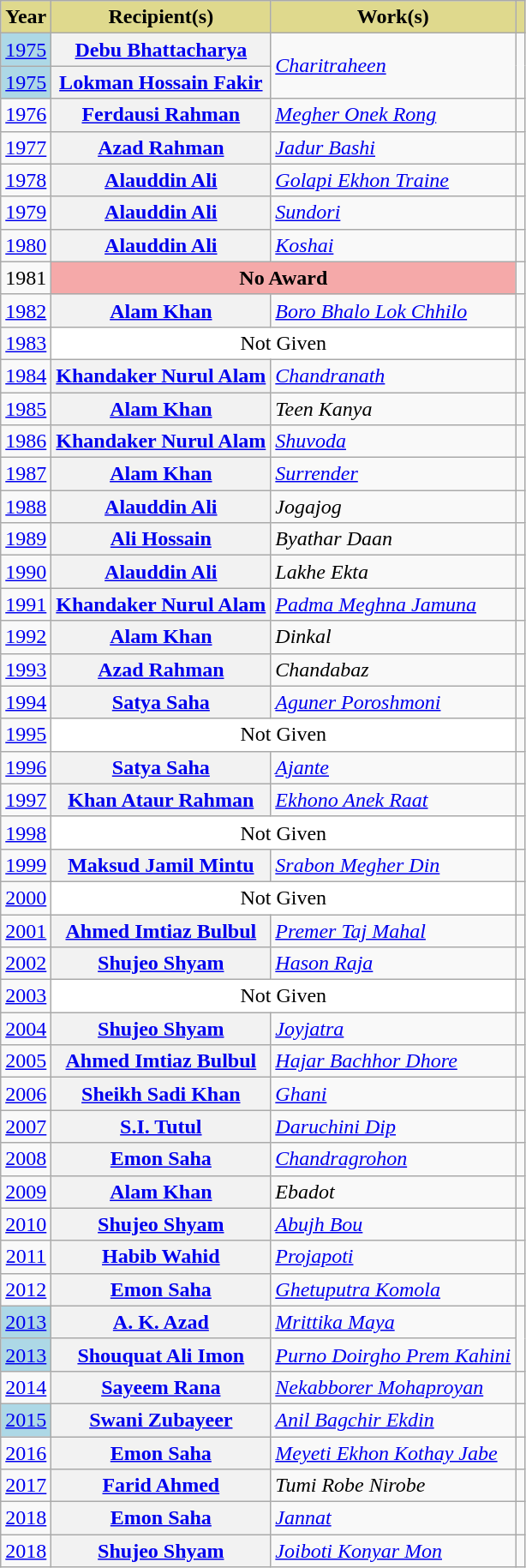<table class="wikitable sortable plainrowheaders">
<tr>
<th scope="col" style="background-color:#DFD98D">Year</th>
<th scope="col" style="background-color:#DFD98D">Recipient(s)</th>
<th scope="col" style="background-color:#DFD98D">Work(s)</th>
<th scope="col" style="background-color:#DFD98D" class="unsortable"></th>
</tr>
<tr>
<td style="background:#ADD8E6"><a href='#'>1975<br></a> </td>
<th scope="row"><a href='#'>Debu Bhattacharya</a></th>
<td rowspan="2"><em><a href='#'>Charitraheen</a></em></td>
<td rowspan="2"></td>
</tr>
<tr>
<td style="background:#ADD8E6"><a href='#'>1975<br></a> </td>
<th scope="row"><a href='#'>Lokman Hossain Fakir</a></th>
</tr>
<tr>
<td style="text-align:center;"><a href='#'>1976<br></a></td>
<th scope="row"><a href='#'>Ferdausi Rahman</a></th>
<td><em><a href='#'>Megher Onek Rong</a></em></td>
<td></td>
</tr>
<tr>
<td style="text-align:center;"><a href='#'>1977<br></a></td>
<th scope="row"><a href='#'>Azad Rahman</a></th>
<td><em><a href='#'>Jadur Bashi</a></em></td>
<td></td>
</tr>
<tr>
<td style="text-align:center;"><a href='#'>1978<br></a></td>
<th scope="row"><a href='#'>Alauddin Ali</a></th>
<td><em><a href='#'>Golapi Ekhon Traine</a></em></td>
<td></td>
</tr>
<tr>
<td style="text-align:center;"><a href='#'>1979<br></a></td>
<th scope="row"><a href='#'>Alauddin Ali</a></th>
<td><em><a href='#'>Sundori</a></em></td>
<td></td>
</tr>
<tr>
<td style="text-align:center;"><a href='#'>1980<br></a></td>
<th scope="row"><a href='#'>Alauddin Ali</a></th>
<td><em><a href='#'>Koshai</a></em></td>
<td></td>
</tr>
<tr>
<td style="text-align:center;">1981</td>
<th scope="row" style="background-color:#F5A9A9;text-align:center" colspan="2">No Award</th>
<td></td>
</tr>
<tr>
<td style="text-align:center;"><a href='#'>1982<br></a></td>
<th scope="row"><a href='#'>Alam Khan</a></th>
<td><em><a href='#'>Boro Bhalo Lok Chhilo</a></em></td>
<td></td>
</tr>
<tr>
<td style="text-align:center;"><a href='#'>1983<br></a></td>
<td scope="row" style="background-color:#FFFFFF ;text-align:center" colspan="2">Not Given</td>
<td></td>
</tr>
<tr>
<td style="text-align:center;"><a href='#'>1984<br></a></td>
<th scope="row"><a href='#'>Khandaker Nurul Alam</a></th>
<td><em><a href='#'>Chandranath</a></em></td>
<td></td>
</tr>
<tr>
<td style="text-align:center;"><a href='#'>1985<br></a></td>
<th scope="row"><a href='#'>Alam Khan</a></th>
<td><em>Teen Kanya</em></td>
<td></td>
</tr>
<tr>
<td style="text-align:center;"><a href='#'>1986<br></a></td>
<th scope="row"><a href='#'>Khandaker Nurul Alam</a></th>
<td><em><a href='#'>Shuvoda</a></em></td>
<td></td>
</tr>
<tr>
<td style="text-align:center;"><a href='#'>1987<br></a></td>
<th scope="row"><a href='#'>Alam Khan</a></th>
<td><em><a href='#'>Surrender</a></em></td>
<td></td>
</tr>
<tr>
<td style="text-align:center;"><a href='#'>1988<br></a></td>
<th scope="row"><a href='#'>Alauddin Ali</a></th>
<td><em>Jogajog</em></td>
<td></td>
</tr>
<tr>
<td style="text-align:center;"><a href='#'>1989<br></a></td>
<th scope="row"><a href='#'>Ali Hossain</a></th>
<td><em>Byathar Daan</em></td>
<td></td>
</tr>
<tr>
<td style="text-align:center;"><a href='#'>1990<br></a></td>
<th scope="row"><a href='#'>Alauddin Ali</a></th>
<td><em>Lakhe Ekta</em></td>
<td></td>
</tr>
<tr>
<td style="text-align:center;"><a href='#'>1991<br></a></td>
<th scope="row"><a href='#'>Khandaker Nurul Alam</a></th>
<td><em><a href='#'>Padma Meghna Jamuna</a></em></td>
<td></td>
</tr>
<tr>
<td style="text-align:center;"><a href='#'>1992<br></a></td>
<th scope="row"><a href='#'>Alam Khan</a></th>
<td><em>Dinkal</em></td>
<td></td>
</tr>
<tr>
<td style="text-align:center;"><a href='#'>1993<br></a></td>
<th scope="row"><a href='#'>Azad Rahman</a></th>
<td><em>Chandabaz</em></td>
<td></td>
</tr>
<tr>
<td style="text-align:center;"><a href='#'>1994<br></a></td>
<th scope="row"><a href='#'>Satya Saha</a></th>
<td><em><a href='#'>Aguner Poroshmoni</a></em></td>
<td></td>
</tr>
<tr>
<td style="text-align:center;"><a href='#'>1995<br></a></td>
<td scope="row" style="background-color:#FFFFFF ;text-align:center" colspan="2">Not Given</td>
<td></td>
</tr>
<tr>
<td style="text-align:center;"><a href='#'>1996<br></a></td>
<th scope="row"><a href='#'>Satya Saha</a></th>
<td><em><a href='#'>Ajante</a></em></td>
<td></td>
</tr>
<tr>
<td style="text-align:center;"><a href='#'>1997<br></a></td>
<th scope="row"><a href='#'>Khan Ataur Rahman</a></th>
<td><em><a href='#'>Ekhono Anek Raat</a></em></td>
<td></td>
</tr>
<tr>
<td style="text-align:center;"><a href='#'>1998<br></a></td>
<td scope="row" style="background-color:#FFFFFF ;text-align:center" colspan="2">Not Given</td>
<td></td>
</tr>
<tr>
<td style="text-align:center;"><a href='#'>1999<br></a></td>
<th scope="row"><a href='#'>Maksud Jamil Mintu</a></th>
<td><em><a href='#'>Srabon Megher Din</a></em></td>
<td></td>
</tr>
<tr>
<td style="text-align:center;"><a href='#'>2000<br></a></td>
<td scope="row" style="background-color:#FFFFFF ;text-align:center" colspan="2">Not Given</td>
<td></td>
</tr>
<tr>
<td style="text-align:center;"><a href='#'>2001<br></a></td>
<th scope="row"><a href='#'>Ahmed Imtiaz Bulbul</a></th>
<td><em><a href='#'>Premer Taj Mahal</a></em></td>
<td></td>
</tr>
<tr>
<td style="text-align:center;"><a href='#'>2002<br></a></td>
<th scope="row"><a href='#'>Shujeo Shyam</a></th>
<td><em><a href='#'>Hason Raja</a></em></td>
<td></td>
</tr>
<tr>
<td style="text-align:center;"><a href='#'>2003<br></a></td>
<td scope="row" style="background-color:#FFFFFF ;text-align:center" colspan="2">Not Given</td>
<td></td>
</tr>
<tr>
<td style="text-align:center;"><a href='#'>2004<br></a></td>
<th scope="row"><a href='#'>Shujeo Shyam</a></th>
<td><em><a href='#'>Joyjatra</a></em></td>
<td></td>
</tr>
<tr>
<td style="text-align:center;"><a href='#'>2005<br></a></td>
<th scope="row"><a href='#'>Ahmed Imtiaz Bulbul</a></th>
<td><em><a href='#'>Hajar Bachhor Dhore</a></em></td>
<td></td>
</tr>
<tr>
<td style="text-align:center;"><a href='#'>2006<br></a></td>
<th scope="row"><a href='#'>Sheikh Sadi Khan</a></th>
<td><em><a href='#'>Ghani</a></em></td>
<td></td>
</tr>
<tr>
<td style="text-align:center;"><a href='#'>2007<br></a></td>
<th scope="row"><a href='#'>S.I. Tutul</a></th>
<td><em><a href='#'>Daruchini Dip</a></em></td>
<td></td>
</tr>
<tr>
<td style="text-align:center;"><a href='#'>2008<br></a></td>
<th scope="row"><a href='#'>Emon Saha</a></th>
<td><em><a href='#'>Chandragrohon</a></em></td>
<td></td>
</tr>
<tr>
<td style="text-align:center;"><a href='#'>2009<br></a></td>
<th scope="row"><a href='#'>Alam Khan</a></th>
<td><em>Ebadot</em></td>
<td></td>
</tr>
<tr>
<td style="text-align:center;"><a href='#'>2010<br></a></td>
<th scope="row"><a href='#'>Shujeo Shyam</a></th>
<td><em><a href='#'>Abujh Bou</a></em></td>
<td></td>
</tr>
<tr>
<td style="text-align:center;"><a href='#'>2011<br></a></td>
<th scope="row"><a href='#'>Habib Wahid</a></th>
<td><em><a href='#'>Projapoti</a></em></td>
<td></td>
</tr>
<tr>
<td style="text-align:center;"><a href='#'>2012<br></a></td>
<th scope="row"><a href='#'>Emon Saha</a></th>
<td><em><a href='#'>Ghetuputra Komola</a></em></td>
<td></td>
</tr>
<tr>
<td style="background:#ADD8E6"><a href='#'>2013<br></a> </td>
<th scope="row"><a href='#'>A. K. Azad</a></th>
<td><em><a href='#'>Mrittika Maya</a></em></td>
<td rowspan="2"></td>
</tr>
<tr>
<td style="background:#ADD8E6"><a href='#'>2013<br></a> </td>
<th scope="row"><a href='#'>Shouquat Ali Imon</a></th>
<td><em><a href='#'>Purno Doirgho Prem Kahini</a></em></td>
</tr>
<tr>
<td style="text-align:center;"><a href='#'>2014<br></a></td>
<th scope="row"><a href='#'>Sayeem Rana</a></th>
<td><em><a href='#'>Nekabborer Mohaproyan</a></em></td>
<td></td>
</tr>
<tr>
<td style="background:#ADD8E6;"><a href='#'>2015<br></a> </td>
<th scope="row"><a href='#'>Swani Zubayeer</a></th>
<td><em><a href='#'>Anil Bagchir Ekdin</a></em></td>
<td></td>
</tr>
<tr>
<td style="text-align:center;"><a href='#'>2016<br></a></td>
<th scope="row"><a href='#'>Emon Saha</a></th>
<td><em><a href='#'>Meyeti Ekhon Kothay Jabe</a></em></td>
<td></td>
</tr>
<tr>
<td style="text-align:center;"><a href='#'>2017<br></a></td>
<th scope="row"><a href='#'>Farid Ahmed</a></th>
<td><em>Tumi Robe Nirobe</em></td>
<td></td>
</tr>
<tr>
<td style="text-align:center;"><a href='#'>2018<br></a></td>
<th scope="row"><a href='#'>Emon Saha</a></th>
<td><em><a href='#'>Jannat</a></em></td>
<td></td>
</tr>
<tr>
<td style="text-align:center;"><a href='#'>2018<br></a></td>
<th scope="row"><a href='#'>Shujeo Shyam</a></th>
<td><em><a href='#'>Joiboti Konyar Mon</a></em></td>
<td></td>
</tr>
</table>
